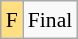<table class="wikitable" style="margin:0.5em auto; font-size:90%; line-height:1.25em;">
<tr>
<td bgcolor="#FFDF80" align=center>F</td>
<td>Final</td>
</tr>
</table>
